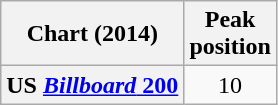<table class="wikitable plainrowheaders" style="text-align:center;">
<tr>
<th scope="col">Chart (2014)</th>
<th scope="col">Peak<br>position</th>
</tr>
<tr>
<th scope="row">US <a href='#'><em>Billboard</em> 200</a></th>
<td>10</td>
</tr>
</table>
